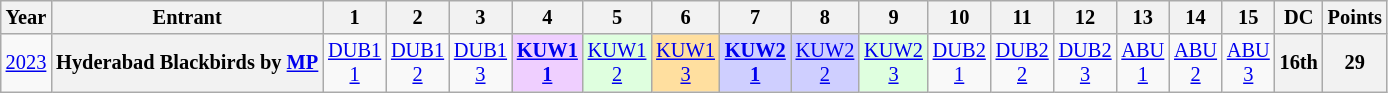<table class="wikitable" style="text-align:center; font-size:85%">
<tr>
<th>Year</th>
<th>Entrant</th>
<th>1</th>
<th>2</th>
<th>3</th>
<th>4</th>
<th>5</th>
<th>6</th>
<th>7</th>
<th>8</th>
<th>9</th>
<th>10</th>
<th>11</th>
<th>12</th>
<th>13</th>
<th>14</th>
<th>15</th>
<th>DC</th>
<th>Points</th>
</tr>
<tr>
<td><a href='#'>2023</a></td>
<th nowrap>Hyderabad Blackbirds by <a href='#'>MP</a></th>
<td><a href='#'>DUB1<br>1</a></td>
<td><a href='#'>DUB1<br>2</a></td>
<td><a href='#'>DUB1<br>3</a></td>
<td style="background:#EFCFFF;"><strong><a href='#'>KUW1<br>1</a></strong><br></td>
<td style="background:#DFFFDF;"><a href='#'>KUW1<br>2</a><br></td>
<td style="background:#FFDF9F;"><a href='#'>KUW1<br>3</a><br></td>
<td style="background:#CFCFFF;"><strong><a href='#'>KUW2<br>1</a></strong><br></td>
<td style="background:#CFCFFF;"><a href='#'>KUW2<br>2</a><br></td>
<td style="background:#DFFFDF;"><a href='#'>KUW2<br>3</a><br></td>
<td><a href='#'>DUB2<br>1</a></td>
<td><a href='#'>DUB2<br>2</a></td>
<td><a href='#'>DUB2<br>3</a></td>
<td><a href='#'>ABU<br>1</a></td>
<td><a href='#'>ABU<br>2</a></td>
<td><a href='#'>ABU<br>3</a></td>
<th>16th</th>
<th>29</th>
</tr>
</table>
